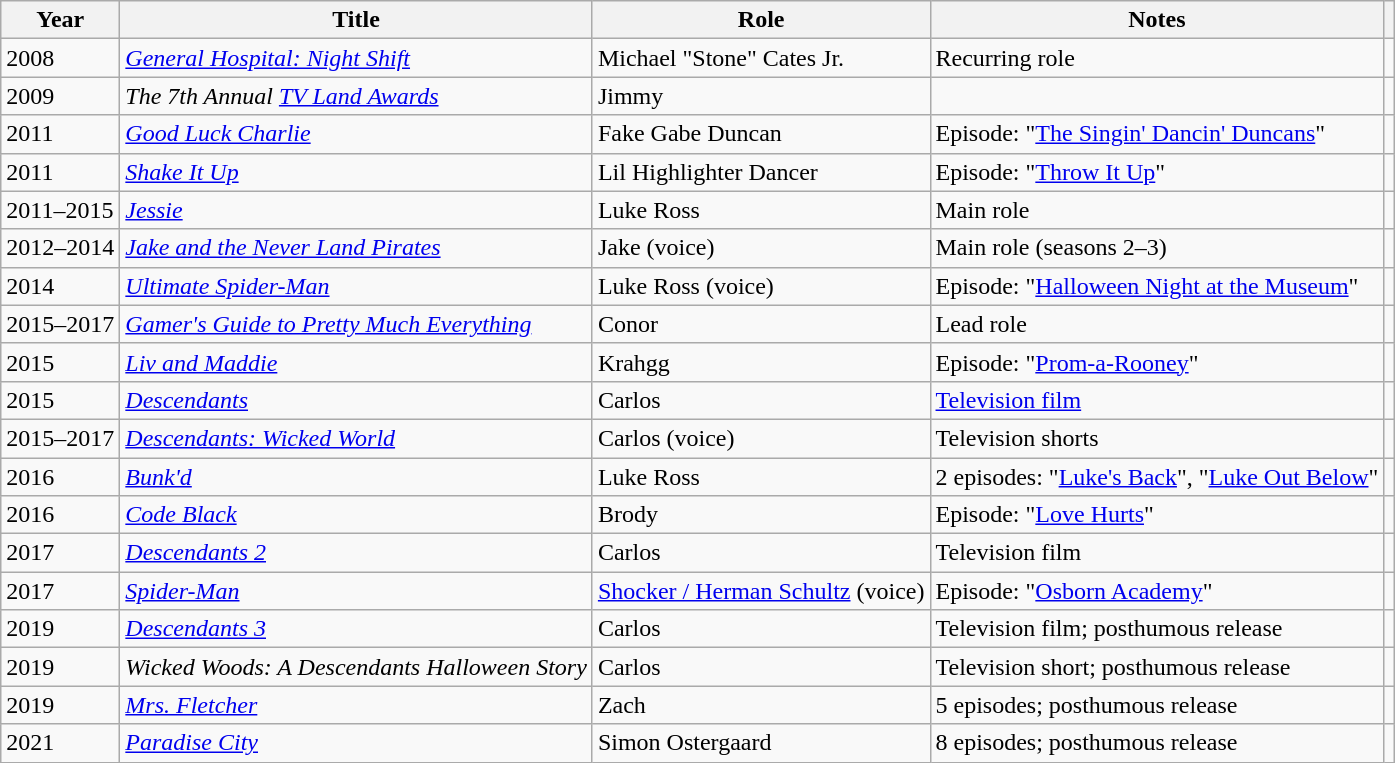<table class="wikitable sortable">
<tr>
<th>Year</th>
<th>Title</th>
<th>Role</th>
<th class="unsortable">Notes</th>
<th class="unsortable"></th>
</tr>
<tr>
<td>2008</td>
<td><em><a href='#'>General Hospital: Night Shift</a></em></td>
<td>Michael "Stone" Cates Jr.</td>
<td>Recurring role</td>
<td style="text-align:center;"></td>
</tr>
<tr>
<td>2009</td>
<td><em>The 7th Annual <a href='#'>TV Land Awards</a></em></td>
<td>Jimmy</td>
<td></td>
<td></td>
</tr>
<tr>
<td>2011</td>
<td><em><a href='#'>Good Luck Charlie</a></em></td>
<td>Fake Gabe Duncan</td>
<td>Episode: "<a href='#'>The Singin' Dancin' Duncans</a>"</td>
<td style="text-align:center;"></td>
</tr>
<tr>
<td>2011</td>
<td><em><a href='#'>Shake It Up</a></em></td>
<td>Lil Highlighter Dancer</td>
<td>Episode: "<a href='#'>Throw It Up</a>"</td>
<td style="text-align:center;"></td>
</tr>
<tr>
<td>2011–2015</td>
<td><em><a href='#'>Jessie</a></em></td>
<td>Luke Ross</td>
<td>Main role</td>
<td style="text-align:center;"></td>
</tr>
<tr>
<td>2012–2014</td>
<td><em><a href='#'>Jake and the Never Land Pirates</a></em></td>
<td>Jake (voice)</td>
<td>Main role (seasons 2–3)</td>
<td style="text-align:center;"></td>
</tr>
<tr>
<td>2014</td>
<td><em><a href='#'>Ultimate Spider-Man</a></em></td>
<td>Luke Ross (voice)</td>
<td>Episode: "<a href='#'>Halloween Night at the Museum</a>"</td>
<td style="text-align:center;"></td>
</tr>
<tr>
<td>2015–2017</td>
<td><em><a href='#'>Gamer's Guide to Pretty Much Everything</a></em></td>
<td>Conor</td>
<td>Lead role</td>
<td style="text-align:center;"></td>
</tr>
<tr>
<td>2015</td>
<td><em><a href='#'>Liv and Maddie</a></em></td>
<td>Krahgg</td>
<td>Episode: "<a href='#'>Prom-a-Rooney</a>"</td>
<td style="text-align:center;"></td>
</tr>
<tr>
<td>2015</td>
<td><em><a href='#'>Descendants</a></em></td>
<td>Carlos</td>
<td><a href='#'>Television film</a></td>
<td style="text-align:center;"></td>
</tr>
<tr>
<td>2015–2017</td>
<td><em><a href='#'>Descendants: Wicked World</a></em></td>
<td>Carlos (voice)</td>
<td>Television shorts</td>
<td style="text-align:center;"></td>
</tr>
<tr>
<td>2016</td>
<td><em><a href='#'>Bunk'd</a></em></td>
<td>Luke Ross</td>
<td>2 episodes: "<a href='#'>Luke's Back</a>", "<a href='#'>Luke Out Below</a>"</td>
<td style="text-align:center;"></td>
</tr>
<tr>
<td>2016</td>
<td><em><a href='#'>Code Black</a></em></td>
<td>Brody</td>
<td>Episode: "<a href='#'>Love Hurts</a>"</td>
<td style="text-align:center;"></td>
</tr>
<tr>
<td>2017</td>
<td><em><a href='#'>Descendants 2</a></em></td>
<td>Carlos</td>
<td>Television film</td>
<td style="text-align:center;"></td>
</tr>
<tr>
<td>2017</td>
<td><em><a href='#'>Spider-Man</a></em></td>
<td><a href='#'>Shocker / Herman Schultz</a> (voice)</td>
<td>Episode: "<a href='#'>Osborn Academy</a>"</td>
<td style="text-align:center;"></td>
</tr>
<tr>
<td>2019</td>
<td><em><a href='#'>Descendants 3</a></em></td>
<td>Carlos</td>
<td>Television film; posthumous release</td>
<td style="text-align:center;"></td>
</tr>
<tr>
<td>2019</td>
<td><em>Wicked Woods: A Descendants Halloween Story</em></td>
<td>Carlos</td>
<td>Television short; posthumous release</td>
<td style="text-align:center;"></td>
</tr>
<tr>
<td>2019</td>
<td><em><a href='#'>Mrs. Fletcher</a></em></td>
<td>Zach</td>
<td>5 episodes; posthumous release</td>
<td style="text-align:center;"></td>
</tr>
<tr>
<td>2021</td>
<td><em><a href='#'>Paradise City</a></em></td>
<td>Simon Ostergaard</td>
<td>8 episodes; posthumous release</td>
<td style="text-align:center;"></td>
</tr>
</table>
